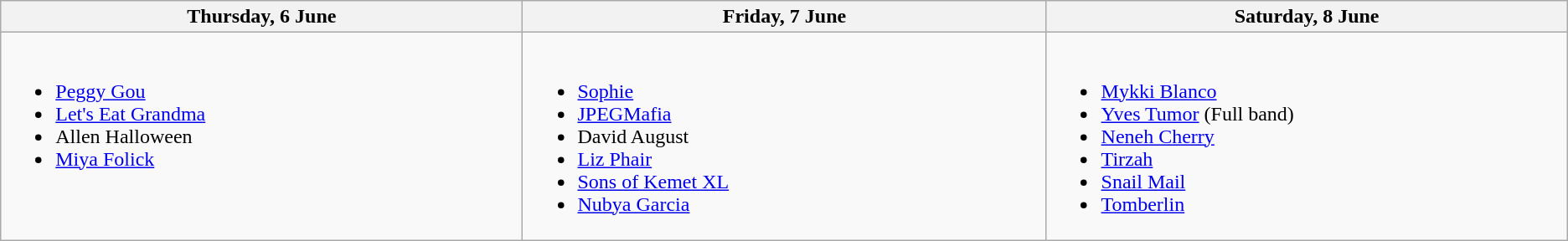<table class="wikitable">
<tr>
<th width="500">Thursday, 6 June</th>
<th width="500">Friday, 7 June</th>
<th width="500">Saturday, 8 June</th>
</tr>
<tr valign="top">
<td><br><ul><li><a href='#'>Peggy Gou</a></li><li><a href='#'>Let's Eat Grandma</a></li><li>Allen Halloween</li><li><a href='#'>Miya Folick</a></li></ul></td>
<td><br><ul><li><a href='#'>Sophie</a></li><li><a href='#'>JPEGMafia</a></li><li>David August</li><li><a href='#'>Liz Phair</a></li><li><a href='#'>Sons of Kemet XL</a></li><li><a href='#'>Nubya Garcia</a></li></ul></td>
<td><br><ul><li><a href='#'>Mykki Blanco</a></li><li><a href='#'>Yves Tumor</a> (Full band)</li><li><a href='#'>Neneh Cherry</a></li><li><a href='#'>Tirzah</a></li><li><a href='#'>Snail Mail</a></li><li><a href='#'>Tomberlin</a></li></ul></td>
</tr>
</table>
